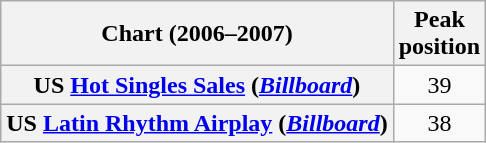<table class="wikitable unsortable plainrowheaders">
<tr>
<th>Chart (2006–2007)</th>
<th>Peak<br>position</th>
</tr>
<tr>
<th scope="row">US <a href='#'>Hot Singles Sales</a> (<em><a href='#'>Billboard</a></em>)</th>
<td style="text-align:center;">39</td>
</tr>
<tr>
<th scope="row">US <a href='#'>Latin Rhythm Airplay</a> (<em><a href='#'>Billboard</a></em>)</th>
<td style="text-align:center;">38</td>
</tr>
</table>
